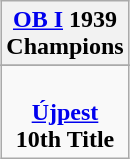<table class="wikitable" style="text-align: center; margin: 0 auto;">
<tr>
<th><a href='#'>OB I</a> 1939<br>Champions</th>
</tr>
<tr>
</tr>
<tr>
<td> <br><strong><a href='#'>Újpest</a></strong><br><strong>10th Title</strong></td>
</tr>
</table>
